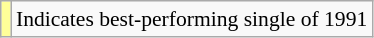<table class="wikitable" style="font-size:90%;">
<tr>
<td style="background-color:#FFFF99"></td>
<td>Indicates best-performing single of 1991</td>
</tr>
</table>
